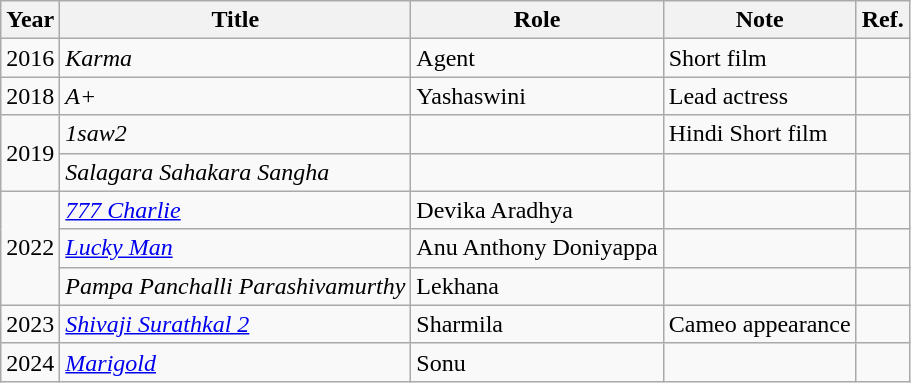<table class="wikitable sortable">
<tr>
<th>Year</th>
<th>Title</th>
<th>Role</th>
<th>Note</th>
<th>Ref.</th>
</tr>
<tr>
<td>2016</td>
<td><em>Karma</em></td>
<td>Agent</td>
<td>Short film</td>
<td></td>
</tr>
<tr>
<td>2018</td>
<td><em>A+</em></td>
<td>Yashaswini</td>
<td>Lead actress</td>
<td></td>
</tr>
<tr>
<td rowspan="2">2019</td>
<td><em>1saw2</em></td>
<td></td>
<td>Hindi Short film</td>
<td></td>
</tr>
<tr>
<td><em>Salagara Sahakara Sangha</em></td>
<td></td>
<td></td>
<td></td>
</tr>
<tr>
<td rowspan="3">2022</td>
<td><em><a href='#'>777 Charlie</a></em></td>
<td>Devika Aradhya</td>
<td></td>
<td></td>
</tr>
<tr>
<td><em><a href='#'>Lucky Man</a></em></td>
<td>Anu Anthony Doniyappa</td>
<td></td>
<td></td>
</tr>
<tr>
<td><em>Pampa Panchalli Parashivamurthy</em></td>
<td>Lekhana</td>
<td></td>
<td></td>
</tr>
<tr>
<td>2023</td>
<td><em><a href='#'>Shivaji Surathkal 2</a></em></td>
<td>Sharmila</td>
<td>Cameo appearance</td>
<td></td>
</tr>
<tr>
<td>2024</td>
<td><em><a href='#'>Marigold</a></em></td>
<td>Sonu</td>
<td></td>
<td></td>
</tr>
</table>
